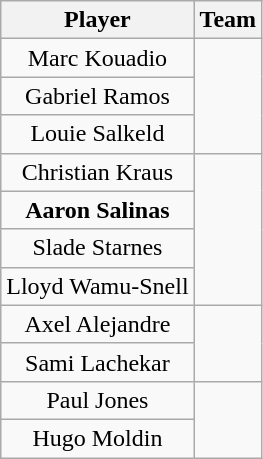<table class="wikitable" style="text-align: center;">
<tr>
<th>Player</th>
<th>Team</th>
</tr>
<tr>
<td>Marc Kouadio</td>
<td rowspan=3></td>
</tr>
<tr>
<td>Gabriel Ramos</td>
</tr>
<tr>
<td>Louie Salkeld</td>
</tr>
<tr>
<td>Christian Kraus</td>
<td rowspan=4></td>
</tr>
<tr>
<td><strong>Aaron Salinas</strong></td>
</tr>
<tr>
<td>Slade Starnes</td>
</tr>
<tr>
<td>Lloyd Wamu-Snell</td>
</tr>
<tr>
<td>Axel Alejandre</td>
<td rowspan=2></td>
</tr>
<tr>
<td>Sami Lachekar</td>
</tr>
<tr>
<td>Paul Jones</td>
<td rowspan=2></td>
</tr>
<tr>
<td>Hugo Moldin</td>
</tr>
</table>
